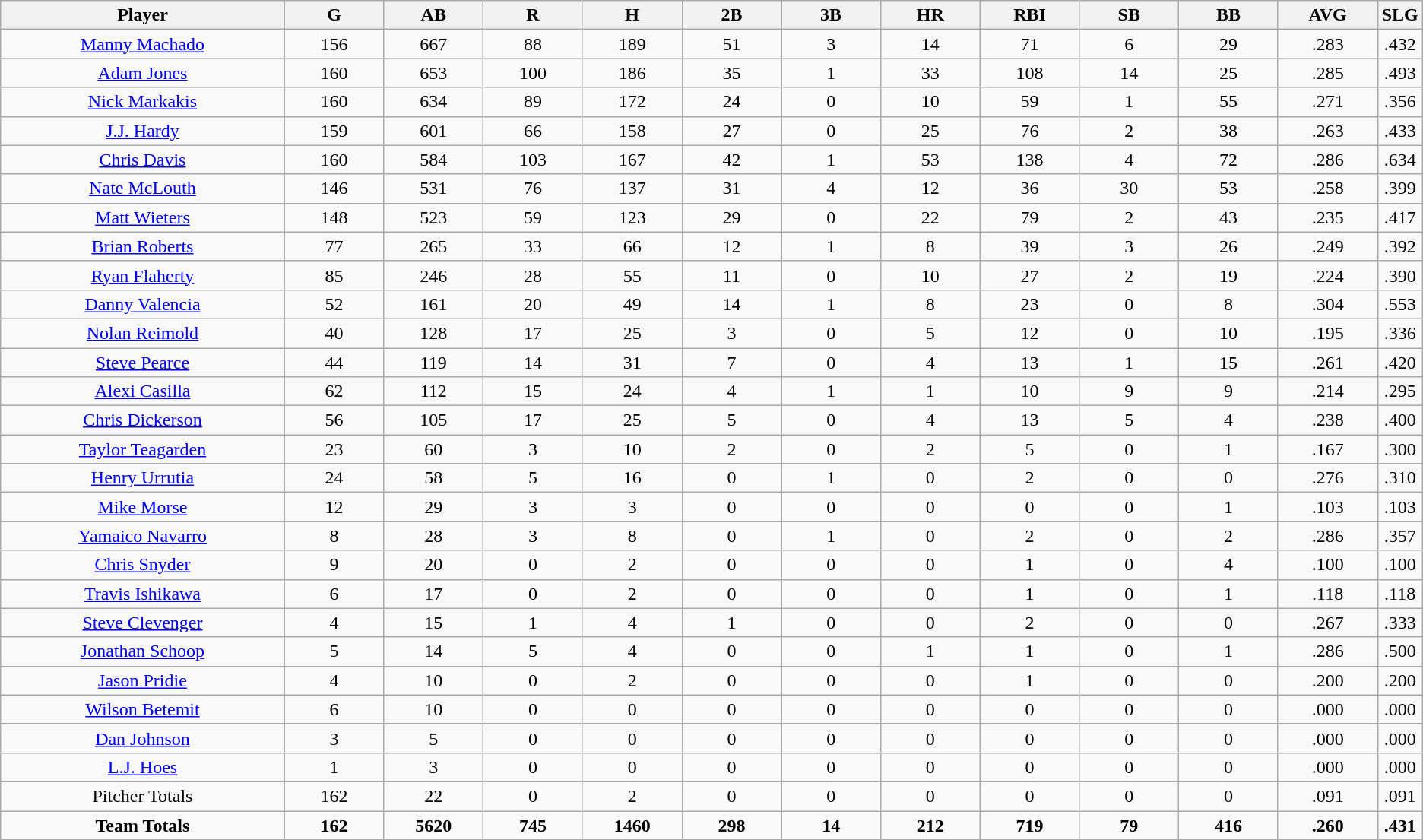<table class=wikitable style="text-align:center">
<tr>
<th bgcolor=#DDDDFF; width="20%">Player</th>
<th bgcolor=#DDDDFF; width="7%">G</th>
<th bgcolor=#DDDDFF; width="7%">AB</th>
<th bgcolor=#DDDDFF; width="7%">R</th>
<th bgcolor=#DDDDFF; width="7%">H</th>
<th bgcolor=#DDDDFF; width="7%">2B</th>
<th bgcolor=#DDDDFF; width="7%">3B</th>
<th bgcolor=#DDDDFF; width="7%">HR</th>
<th bgcolor=#DDDDFF; width="7%">RBI</th>
<th bgcolor=#DDDDFF; width="7%">SB</th>
<th bgcolor=#DDDDFF; width="7%">BB</th>
<th bgcolor=#DDDDFF; width="7%">AVG</th>
<th bgcolor=#DDDDFF; width="7%">SLG</th>
</tr>
<tr>
<td><a href='#'>Manny Machado</a></td>
<td>156</td>
<td>667</td>
<td>88</td>
<td>189</td>
<td>51</td>
<td>3</td>
<td>14</td>
<td>71</td>
<td>6</td>
<td>29</td>
<td>.283</td>
<td>.432</td>
</tr>
<tr>
<td><a href='#'>Adam Jones</a></td>
<td>160</td>
<td>653</td>
<td>100</td>
<td>186</td>
<td>35</td>
<td>1</td>
<td>33</td>
<td>108</td>
<td>14</td>
<td>25</td>
<td>.285</td>
<td>.493</td>
</tr>
<tr>
<td><a href='#'>Nick Markakis</a></td>
<td>160</td>
<td>634</td>
<td>89</td>
<td>172</td>
<td>24</td>
<td>0</td>
<td>10</td>
<td>59</td>
<td>1</td>
<td>55</td>
<td>.271</td>
<td>.356</td>
</tr>
<tr>
<td><a href='#'>J.J. Hardy</a></td>
<td>159</td>
<td>601</td>
<td>66</td>
<td>158</td>
<td>27</td>
<td>0</td>
<td>25</td>
<td>76</td>
<td>2</td>
<td>38</td>
<td>.263</td>
<td>.433</td>
</tr>
<tr>
<td><a href='#'>Chris Davis</a></td>
<td>160</td>
<td>584</td>
<td>103</td>
<td>167</td>
<td>42</td>
<td>1</td>
<td>53</td>
<td>138</td>
<td>4</td>
<td>72</td>
<td>.286</td>
<td>.634</td>
</tr>
<tr>
<td><a href='#'>Nate McLouth</a></td>
<td>146</td>
<td>531</td>
<td>76</td>
<td>137</td>
<td>31</td>
<td>4</td>
<td>12</td>
<td>36</td>
<td>30</td>
<td>53</td>
<td>.258</td>
<td>.399</td>
</tr>
<tr>
<td><a href='#'>Matt Wieters</a></td>
<td>148</td>
<td>523</td>
<td>59</td>
<td>123</td>
<td>29</td>
<td>0</td>
<td>22</td>
<td>79</td>
<td>2</td>
<td>43</td>
<td>.235</td>
<td>.417</td>
</tr>
<tr>
<td><a href='#'>Brian Roberts</a></td>
<td>77</td>
<td>265</td>
<td>33</td>
<td>66</td>
<td>12</td>
<td>1</td>
<td>8</td>
<td>39</td>
<td>3</td>
<td>26</td>
<td>.249</td>
<td>.392</td>
</tr>
<tr>
<td><a href='#'>Ryan Flaherty</a></td>
<td>85</td>
<td>246</td>
<td>28</td>
<td>55</td>
<td>11</td>
<td>0</td>
<td>10</td>
<td>27</td>
<td>2</td>
<td>19</td>
<td>.224</td>
<td>.390</td>
</tr>
<tr>
<td><a href='#'>Danny Valencia</a></td>
<td>52</td>
<td>161</td>
<td>20</td>
<td>49</td>
<td>14</td>
<td>1</td>
<td>8</td>
<td>23</td>
<td>0</td>
<td>8</td>
<td>.304</td>
<td>.553</td>
</tr>
<tr>
<td><a href='#'>Nolan Reimold</a></td>
<td>40</td>
<td>128</td>
<td>17</td>
<td>25</td>
<td>3</td>
<td>0</td>
<td>5</td>
<td>12</td>
<td>0</td>
<td>10</td>
<td>.195</td>
<td>.336</td>
</tr>
<tr>
<td><a href='#'>Steve Pearce</a></td>
<td>44</td>
<td>119</td>
<td>14</td>
<td>31</td>
<td>7</td>
<td>0</td>
<td>4</td>
<td>13</td>
<td>1</td>
<td>15</td>
<td>.261</td>
<td>.420</td>
</tr>
<tr>
<td><a href='#'>Alexi Casilla</a></td>
<td>62</td>
<td>112</td>
<td>15</td>
<td>24</td>
<td>4</td>
<td>1</td>
<td>1</td>
<td>10</td>
<td>9</td>
<td>9</td>
<td>.214</td>
<td>.295</td>
</tr>
<tr>
<td><a href='#'>Chris Dickerson</a></td>
<td>56</td>
<td>105</td>
<td>17</td>
<td>25</td>
<td>5</td>
<td>0</td>
<td>4</td>
<td>13</td>
<td>5</td>
<td>4</td>
<td>.238</td>
<td>.400</td>
</tr>
<tr>
<td><a href='#'>Taylor Teagarden</a></td>
<td>23</td>
<td>60</td>
<td>3</td>
<td>10</td>
<td>2</td>
<td>0</td>
<td>2</td>
<td>5</td>
<td>0</td>
<td>1</td>
<td>.167</td>
<td>.300</td>
</tr>
<tr>
<td><a href='#'>Henry Urrutia</a></td>
<td>24</td>
<td>58</td>
<td>5</td>
<td>16</td>
<td>0</td>
<td>1</td>
<td>0</td>
<td>2</td>
<td>0</td>
<td>0</td>
<td>.276</td>
<td>.310</td>
</tr>
<tr>
<td><a href='#'>Mike Morse</a></td>
<td>12</td>
<td>29</td>
<td>3</td>
<td>3</td>
<td>0</td>
<td>0</td>
<td>0</td>
<td>0</td>
<td>0</td>
<td>1</td>
<td>.103</td>
<td>.103</td>
</tr>
<tr>
<td><a href='#'>Yamaico Navarro</a></td>
<td>8</td>
<td>28</td>
<td>3</td>
<td>8</td>
<td>0</td>
<td>1</td>
<td>0</td>
<td>2</td>
<td>0</td>
<td>2</td>
<td>.286</td>
<td>.357</td>
</tr>
<tr>
<td><a href='#'>Chris Snyder</a></td>
<td>9</td>
<td>20</td>
<td>0</td>
<td>2</td>
<td>0</td>
<td>0</td>
<td>0</td>
<td>1</td>
<td>0</td>
<td>4</td>
<td>.100</td>
<td>.100</td>
</tr>
<tr>
<td><a href='#'>Travis Ishikawa</a></td>
<td>6</td>
<td>17</td>
<td>0</td>
<td>2</td>
<td>0</td>
<td>0</td>
<td>0</td>
<td>1</td>
<td>0</td>
<td>1</td>
<td>.118</td>
<td>.118</td>
</tr>
<tr>
<td><a href='#'>Steve Clevenger</a></td>
<td>4</td>
<td>15</td>
<td>1</td>
<td>4</td>
<td>1</td>
<td>0</td>
<td>0</td>
<td>2</td>
<td>0</td>
<td>0</td>
<td>.267</td>
<td>.333</td>
</tr>
<tr>
<td><a href='#'>Jonathan Schoop</a></td>
<td>5</td>
<td>14</td>
<td>5</td>
<td>4</td>
<td>0</td>
<td>0</td>
<td>1</td>
<td>1</td>
<td>0</td>
<td>1</td>
<td>.286</td>
<td>.500</td>
</tr>
<tr>
<td><a href='#'>Jason Pridie</a></td>
<td>4</td>
<td>10</td>
<td>0</td>
<td>2</td>
<td>0</td>
<td>0</td>
<td>0</td>
<td>1</td>
<td>0</td>
<td>0</td>
<td>.200</td>
<td>.200</td>
</tr>
<tr>
<td><a href='#'>Wilson Betemit</a></td>
<td>6</td>
<td>10</td>
<td>0</td>
<td>0</td>
<td>0</td>
<td>0</td>
<td>0</td>
<td>0</td>
<td>0</td>
<td>0</td>
<td>.000</td>
<td>.000</td>
</tr>
<tr>
<td><a href='#'>Dan Johnson</a></td>
<td>3</td>
<td>5</td>
<td>0</td>
<td>0</td>
<td>0</td>
<td>0</td>
<td>0</td>
<td>0</td>
<td>0</td>
<td>0</td>
<td>.000</td>
<td>.000</td>
</tr>
<tr>
<td><a href='#'>L.J. Hoes</a></td>
<td>1</td>
<td>3</td>
<td>0</td>
<td>0</td>
<td>0</td>
<td>0</td>
<td>0</td>
<td>0</td>
<td>0</td>
<td>0</td>
<td>.000</td>
<td>.000</td>
</tr>
<tr>
<td>Pitcher Totals</td>
<td>162</td>
<td>22</td>
<td>0</td>
<td>2</td>
<td>0</td>
<td>0</td>
<td>0</td>
<td>0</td>
<td>0</td>
<td>0</td>
<td>.091</td>
<td>.091</td>
</tr>
<tr>
<td><strong>Team Totals</strong></td>
<td><strong>162</strong></td>
<td><strong>5620</strong></td>
<td><strong>745</strong></td>
<td><strong>1460</strong></td>
<td><strong>298</strong></td>
<td><strong>14</strong></td>
<td><strong>212</strong></td>
<td><strong>719</strong></td>
<td><strong>79</strong></td>
<td><strong>416</strong></td>
<td><strong>.260</strong></td>
<td><strong>.431</strong></td>
</tr>
</table>
